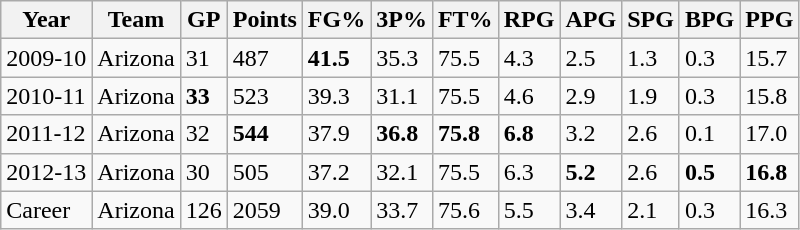<table class="wikitable">
<tr>
<th>Year</th>
<th>Team</th>
<th>GP</th>
<th>Points</th>
<th>FG%</th>
<th>3P%</th>
<th>FT%</th>
<th>RPG</th>
<th>APG</th>
<th>SPG</th>
<th>BPG</th>
<th>PPG</th>
</tr>
<tr>
<td>2009-10</td>
<td>Arizona</td>
<td>31</td>
<td>487</td>
<td><strong>41.5</strong></td>
<td>35.3</td>
<td>75.5</td>
<td>4.3</td>
<td>2.5</td>
<td>1.3</td>
<td>0.3</td>
<td>15.7</td>
</tr>
<tr>
<td>2010-11</td>
<td>Arizona</td>
<td><strong>33</strong></td>
<td>523</td>
<td>39.3</td>
<td>31.1</td>
<td>75.5</td>
<td>4.6</td>
<td>2.9</td>
<td>1.9</td>
<td>0.3</td>
<td>15.8</td>
</tr>
<tr>
<td>2011-12</td>
<td>Arizona</td>
<td>32</td>
<td><strong>544</strong></td>
<td>37.9</td>
<td><strong>36.8</strong></td>
<td><strong>75.8</strong></td>
<td><strong>6.8</strong></td>
<td>3.2</td>
<td>2.6</td>
<td>0.1</td>
<td>17.0</td>
</tr>
<tr>
<td>2012-13</td>
<td>Arizona</td>
<td>30</td>
<td>505</td>
<td>37.2</td>
<td>32.1</td>
<td>75.5</td>
<td>6.3</td>
<td><strong>5.2</strong></td>
<td>2.6</td>
<td><strong>0.5</strong></td>
<td><strong>16.8</strong></td>
</tr>
<tr>
<td>Career</td>
<td>Arizona</td>
<td>126</td>
<td>2059</td>
<td>39.0</td>
<td>33.7</td>
<td>75.6</td>
<td>5.5</td>
<td>3.4</td>
<td>2.1</td>
<td>0.3</td>
<td>16.3</td>
</tr>
</table>
